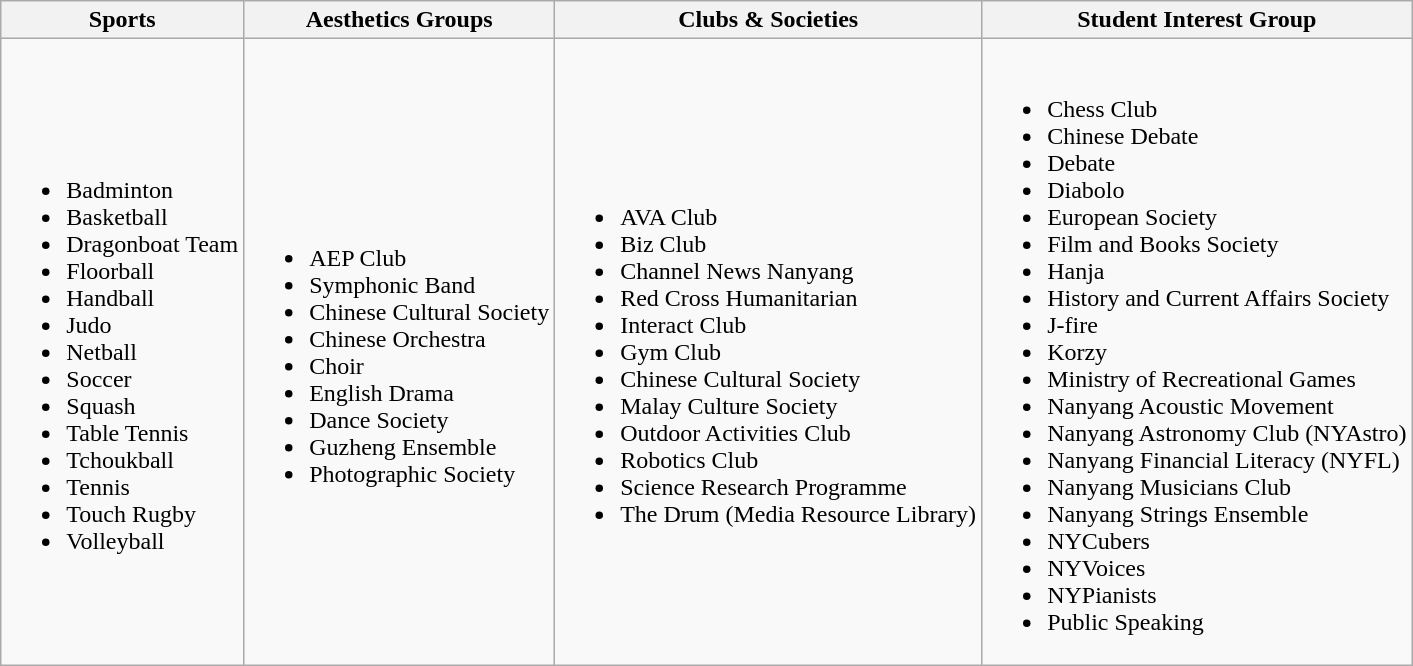<table class="wikitable">
<tr>
<th>Sports</th>
<th>Aesthetics Groups</th>
<th>Clubs & Societies</th>
<th>Student Interest Group</th>
</tr>
<tr>
<td><br><ul><li>Badminton</li><li>Basketball</li><li>Dragonboat Team</li><li>Floorball</li><li>Handball</li><li>Judo</li><li>Netball</li><li>Soccer</li><li>Squash</li><li>Table Tennis</li><li>Tchoukball</li><li>Tennis</li><li>Touch Rugby</li><li>Volleyball</li></ul></td>
<td><br><ul><li>AEP Club</li><li>Symphonic Band</li><li>Chinese Cultural Society</li><li>Chinese Orchestra</li><li>Choir</li><li>English Drama</li><li>Dance Society</li><li>Guzheng Ensemble</li><li>Photographic Society</li></ul></td>
<td><br><ul><li>AVA Club</li><li>Biz Club</li><li>Channel News Nanyang</li><li>Red Cross Humanitarian</li><li>Interact Club</li><li>Gym Club</li><li>Chinese Cultural Society</li><li>Malay Culture Society</li><li>Outdoor Activities Club</li><li>Robotics Club</li><li>Science Research Programme</li><li>The Drum (Media Resource Library)</li></ul></td>
<td><br><ul><li>Chess Club</li><li>Chinese Debate</li><li>Debate</li><li>Diabolo</li><li>European Society</li><li>Film and Books Society</li><li>Hanja</li><li>History and Current Affairs Society</li><li>J-fire</li><li>Korzy</li><li>Ministry of Recreational Games</li><li>Nanyang Acoustic Movement</li><li>Nanyang Astronomy Club (NYAstro)</li><li>Nanyang Financial Literacy (NYFL)</li><li>Nanyang Musicians Club</li><li>Nanyang Strings Ensemble</li><li>NYCubers</li><li>NYVoices</li><li>NYPianists</li><li>Public Speaking</li></ul></td>
</tr>
</table>
